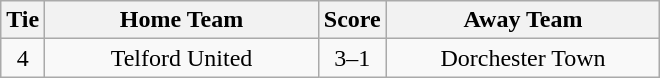<table class="wikitable" style="text-align:center;">
<tr>
<th width=20>Tie</th>
<th width=175>Home Team</th>
<th width=20>Score</th>
<th width=175>Away Team</th>
</tr>
<tr>
<td>4</td>
<td>Telford United</td>
<td>3–1</td>
<td>Dorchester Town</td>
</tr>
</table>
